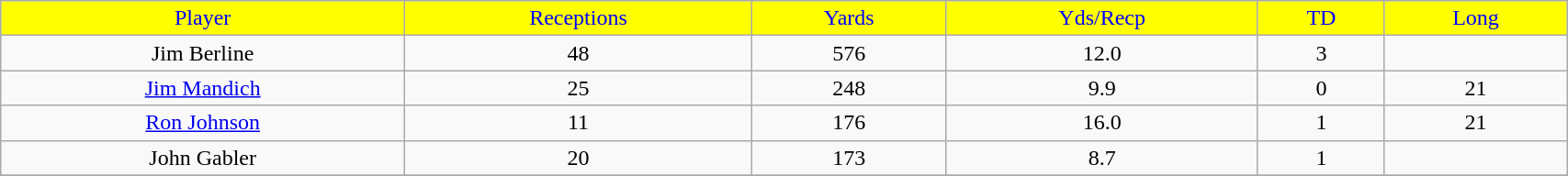<table class="wikitable" width="90%">
<tr align="center"  style="background:yellow;color:blue;">
<td>Player</td>
<td>Receptions</td>
<td>Yards</td>
<td>Yds/Recp</td>
<td>TD</td>
<td>Long</td>
</tr>
<tr align="center" bgcolor="">
<td>Jim Berline</td>
<td>48</td>
<td>576</td>
<td>12.0</td>
<td>3</td>
</tr>
<tr align="center" bgcolor="">
<td><a href='#'>Jim Mandich</a></td>
<td>25</td>
<td>248</td>
<td>9.9</td>
<td>0</td>
<td>21</td>
</tr>
<tr align="center" bgcolor="">
<td><a href='#'>Ron Johnson</a></td>
<td>11</td>
<td>176</td>
<td>16.0</td>
<td>1</td>
<td>21</td>
</tr>
<tr align="center" bgcolor="">
<td>John Gabler</td>
<td>20</td>
<td>173</td>
<td>8.7</td>
<td>1</td>
<td></td>
</tr>
<tr>
</tr>
</table>
